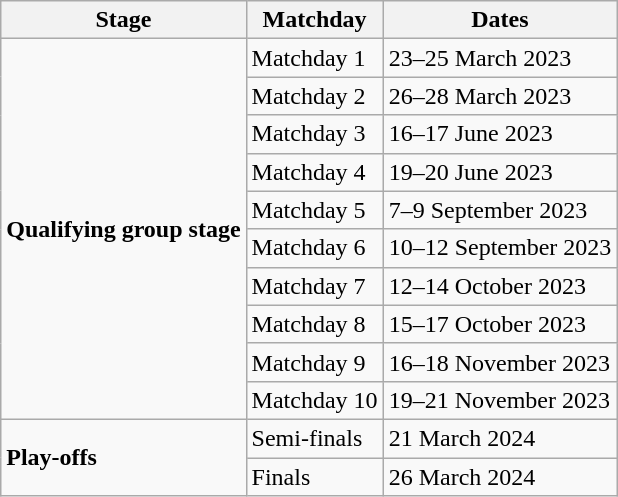<table class="wikitable">
<tr>
<th>Stage</th>
<th>Matchday</th>
<th>Dates</th>
</tr>
<tr>
<td rowspan="10"><strong>Qualifying group stage</strong></td>
<td>Matchday 1</td>
<td>23–25 March 2023</td>
</tr>
<tr>
<td>Matchday 2</td>
<td>26–28 March 2023</td>
</tr>
<tr>
<td>Matchday 3</td>
<td>16–17 June 2023</td>
</tr>
<tr>
<td>Matchday 4</td>
<td>19–20 June 2023</td>
</tr>
<tr>
<td>Matchday 5</td>
<td>7–9 September 2023</td>
</tr>
<tr>
<td>Matchday 6</td>
<td>10–12 September 2023</td>
</tr>
<tr>
<td>Matchday 7</td>
<td>12–14 October 2023</td>
</tr>
<tr>
<td>Matchday 8</td>
<td>15–17 October 2023</td>
</tr>
<tr>
<td>Matchday 9</td>
<td>16–18 November 2023</td>
</tr>
<tr>
<td>Matchday 10</td>
<td>19–21 November 2023</td>
</tr>
<tr>
<td rowspan="2"><strong>Play-offs</strong></td>
<td>Semi-finals</td>
<td>21 March 2024</td>
</tr>
<tr>
<td>Finals</td>
<td>26 March 2024</td>
</tr>
</table>
